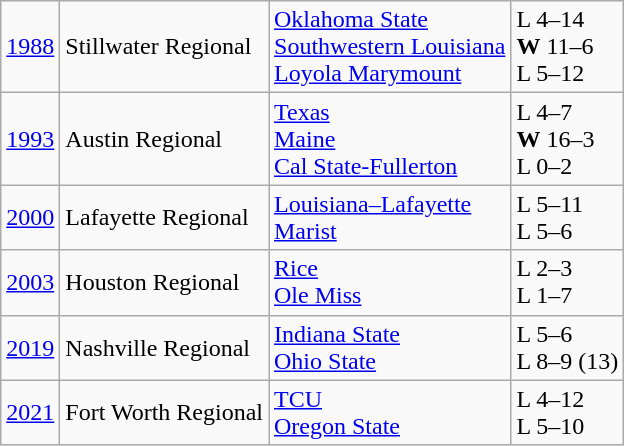<table class="wikitable">
<tr>
<td><a href='#'>1988</a></td>
<td>Stillwater Regional</td>
<td><a href='#'>Oklahoma State</a><br><a href='#'>Southwestern Louisiana</a><br><a href='#'>Loyola Marymount</a></td>
<td>L 4–14<br><strong>W</strong> 11–6<br>L 5–12</td>
</tr>
<tr>
<td><a href='#'>1993</a></td>
<td>Austin Regional</td>
<td><a href='#'>Texas</a><br><a href='#'>Maine</a><br><a href='#'>Cal State-Fullerton</a></td>
<td>L 4–7<br><strong>W</strong> 16–3<br>L 0–2</td>
</tr>
<tr>
<td><a href='#'>2000</a></td>
<td>Lafayette Regional</td>
<td><a href='#'>Louisiana–Lafayette</a><br><a href='#'>Marist</a></td>
<td>L 5–11<br>L 5–6</td>
</tr>
<tr>
<td><a href='#'>2003</a></td>
<td>Houston Regional</td>
<td><a href='#'>Rice</a><br><a href='#'>Ole Miss</a></td>
<td>L 2–3<br>L 1–7</td>
</tr>
<tr>
<td><a href='#'>2019</a></td>
<td>Nashville Regional</td>
<td><a href='#'>Indiana State</a><br><a href='#'>Ohio State</a></td>
<td>L 5–6<br>L 8–9 (13)</td>
</tr>
<tr>
<td><a href='#'>2021</a></td>
<td>Fort Worth Regional</td>
<td><a href='#'>TCU</a><br><a href='#'>Oregon State</a></td>
<td>L 4–12<br>L 5–10</td>
</tr>
</table>
